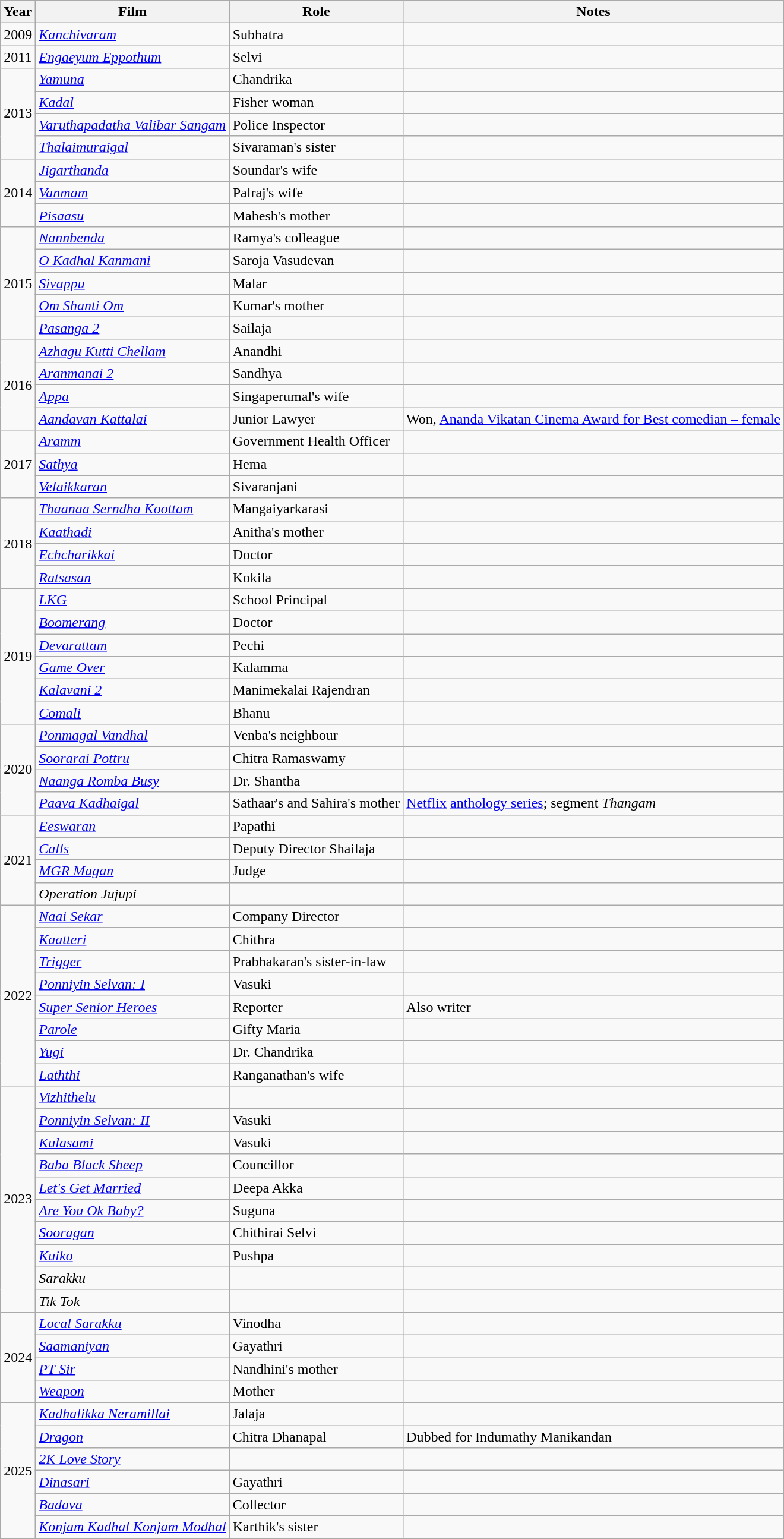<table class="wikitable sortable">
<tr style="background:#ccc; text-align:center;">
<th scope="col">Year</th>
<th scope="col">Film</th>
<th scope="col">Role</th>
<th scope="col" class="unsortable">Notes</th>
</tr>
<tr>
<td>2009</td>
<td><em><a href='#'>Kanchivaram</a></em></td>
<td>Subhatra</td>
<td></td>
</tr>
<tr>
<td>2011</td>
<td><em><a href='#'>Engaeyum Eppothum</a></em></td>
<td>Selvi</td>
<td></td>
</tr>
<tr>
<td rowspan="4">2013</td>
<td><em><a href='#'>Yamuna</a></em></td>
<td>Chandrika</td>
<td></td>
</tr>
<tr>
<td><em><a href='#'>Kadal</a></em></td>
<td>Fisher woman</td>
<td></td>
</tr>
<tr>
<td><em><a href='#'>Varuthapadatha Valibar Sangam</a></em></td>
<td>Police Inspector</td>
<td></td>
</tr>
<tr>
<td><em><a href='#'>Thalaimuraigal</a></em></td>
<td>Sivaraman's sister</td>
<td></td>
</tr>
<tr>
<td rowspan="3">2014</td>
<td><em><a href='#'>Jigarthanda</a></em></td>
<td>Soundar's wife</td>
<td></td>
</tr>
<tr>
<td><em><a href='#'>Vanmam</a></em></td>
<td>Palraj's wife</td>
<td></td>
</tr>
<tr>
<td><em><a href='#'>Pisaasu</a></em></td>
<td>Mahesh's mother</td>
<td></td>
</tr>
<tr>
<td rowspan="5">2015</td>
<td><em><a href='#'>Nannbenda</a></em></td>
<td>Ramya's colleague</td>
<td></td>
</tr>
<tr>
<td><em><a href='#'>O Kadhal Kanmani</a></em></td>
<td>Saroja Vasudevan</td>
<td></td>
</tr>
<tr>
<td><em><a href='#'>Sivappu</a></em></td>
<td>Malar</td>
<td></td>
</tr>
<tr>
<td><em><a href='#'>Om Shanti Om</a></em></td>
<td>Kumar's mother</td>
<td></td>
</tr>
<tr>
<td><em><a href='#'>Pasanga 2</a></em></td>
<td>Sailaja</td>
<td></td>
</tr>
<tr>
<td rowspan="4">2016</td>
<td><em><a href='#'>Azhagu Kutti Chellam</a></em></td>
<td>Anandhi</td>
<td></td>
</tr>
<tr>
<td><em><a href='#'>Aranmanai 2</a></em></td>
<td>Sandhya</td>
<td></td>
</tr>
<tr>
<td><em><a href='#'>Appa</a></em></td>
<td>Singaperumal's wife</td>
<td></td>
</tr>
<tr>
<td><em><a href='#'>Aandavan Kattalai</a></em></td>
<td>Junior Lawyer</td>
<td>Won, <a href='#'>Ananda Vikatan Cinema Award for Best comedian – female</a></td>
</tr>
<tr>
<td rowspan="3">2017</td>
<td><em><a href='#'>Aramm</a></em></td>
<td>Government Health Officer</td>
<td></td>
</tr>
<tr>
<td><em><a href='#'>Sathya</a></em></td>
<td>Hema</td>
<td></td>
</tr>
<tr>
<td><em><a href='#'>Velaikkaran</a></em></td>
<td>Sivaranjani</td>
<td></td>
</tr>
<tr>
<td rowspan="4">2018</td>
<td><em><a href='#'>Thaanaa Serndha Koottam</a></em></td>
<td>Mangaiyarkarasi</td>
<td></td>
</tr>
<tr>
<td><em><a href='#'>Kaathadi</a></em></td>
<td>Anitha's mother</td>
<td></td>
</tr>
<tr>
<td><em><a href='#'>Echcharikkai</a></em></td>
<td>Doctor</td>
<td></td>
</tr>
<tr>
<td><em><a href='#'>Ratsasan</a></em></td>
<td>Kokila</td>
<td></td>
</tr>
<tr>
<td rowspan="6">2019</td>
<td><em><a href='#'>LKG</a></em></td>
<td>School Principal</td>
<td></td>
</tr>
<tr>
<td><em><a href='#'>Boomerang</a></em></td>
<td>Doctor</td>
<td></td>
</tr>
<tr>
<td><em><a href='#'>Devarattam</a></em></td>
<td>Pechi</td>
<td></td>
</tr>
<tr>
<td><em><a href='#'>Game Over</a></em></td>
<td>Kalamma</td>
<td></td>
</tr>
<tr>
<td><em><a href='#'>Kalavani 2</a></em></td>
<td>Manimekalai Rajendran</td>
<td></td>
</tr>
<tr>
<td><em><a href='#'>Comali</a></em></td>
<td>Bhanu</td>
<td></td>
</tr>
<tr>
<td rowspan="4">2020</td>
<td><em><a href='#'>Ponmagal Vandhal</a></em></td>
<td>Venba's neighbour</td>
<td></td>
</tr>
<tr>
<td><em><a href='#'>Soorarai Pottru</a></em></td>
<td>Chitra Ramaswamy</td>
<td></td>
</tr>
<tr>
<td><em><a href='#'>Naanga Romba Busy</a></em></td>
<td>Dr. Shantha</td>
<td></td>
</tr>
<tr>
<td><em><a href='#'>Paava Kadhaigal</a></em></td>
<td>Sathaar's and Sahira's mother</td>
<td><a href='#'>Netflix</a> <a href='#'>anthology series</a>; segment <em>Thangam</em></td>
</tr>
<tr>
<td rowspan="4">2021</td>
<td><em><a href='#'>Eeswaran</a></em></td>
<td>Papathi</td>
<td></td>
</tr>
<tr>
<td><em><a href='#'>Calls</a></em></td>
<td>Deputy Director Shailaja</td>
<td></td>
</tr>
<tr>
<td><em><a href='#'>MGR Magan</a></em></td>
<td>Judge</td>
<td></td>
</tr>
<tr>
<td><em>Operation Jujupi</em></td>
<td></td>
<td></td>
</tr>
<tr>
<td rowspan="8">2022</td>
<td><em><a href='#'>Naai Sekar</a></em></td>
<td>Company Director</td>
<td></td>
</tr>
<tr>
<td><em><a href='#'>Kaatteri</a></em></td>
<td>Chithra</td>
<td></td>
</tr>
<tr>
<td><em><a href='#'>Trigger</a></em></td>
<td>Prabhakaran's sister-in-law</td>
<td></td>
</tr>
<tr>
<td><em><a href='#'>Ponniyin Selvan: I</a></em></td>
<td>Vasuki</td>
<td></td>
</tr>
<tr>
<td><em><a href='#'>Super Senior Heroes</a></em></td>
<td>Reporter</td>
<td>Also writer</td>
</tr>
<tr>
<td><em><a href='#'>Parole</a></em></td>
<td>Gifty Maria</td>
<td></td>
</tr>
<tr>
<td><em><a href='#'>Yugi</a></em></td>
<td>Dr. Chandrika</td>
<td></td>
</tr>
<tr>
<td><em><a href='#'>Laththi</a></em></td>
<td>Ranganathan's wife</td>
<td></td>
</tr>
<tr>
<td rowspan="10">2023</td>
<td><em><a href='#'>Vizhithelu</a></em></td>
<td></td>
<td></td>
</tr>
<tr>
<td><em><a href='#'>Ponniyin Selvan: II</a></em></td>
<td>Vasuki</td>
<td></td>
</tr>
<tr>
<td><em><a href='#'>Kulasami</a></em></td>
<td>Vasuki</td>
<td></td>
</tr>
<tr>
<td><em><a href='#'>Baba Black Sheep</a></em></td>
<td>Councillor</td>
<td></td>
</tr>
<tr>
<td><em><a href='#'>Let's Get Married</a></em></td>
<td>Deepa Akka</td>
<td></td>
</tr>
<tr>
<td><em><a href='#'>Are You Ok Baby?</a></em></td>
<td>Suguna</td>
<td></td>
</tr>
<tr>
<td><em><a href='#'>Sooragan</a></em></td>
<td>Chithirai Selvi</td>
<td></td>
</tr>
<tr>
<td><em><a href='#'>Kuiko</a></em></td>
<td>Pushpa</td>
<td></td>
</tr>
<tr>
<td><em>Sarakku</em></td>
<td></td>
<td></td>
</tr>
<tr>
<td><em>Tik Tok</em></td>
<td></td>
<td></td>
</tr>
<tr>
<td rowspan="4">2024</td>
<td><em><a href='#'>Local Sarakku</a></em></td>
<td>Vinodha</td>
<td></td>
</tr>
<tr>
<td><em><a href='#'>Saamaniyan</a></em></td>
<td>Gayathri</td>
<td></td>
</tr>
<tr>
<td><em><a href='#'>PT Sir</a></em></td>
<td>Nandhini's mother</td>
<td></td>
</tr>
<tr>
<td><em><a href='#'>Weapon</a></em></td>
<td>Mother</td>
<td></td>
</tr>
<tr>
<td rowspan="6">2025</td>
<td><em><a href='#'>Kadhalikka Neramillai</a></em></td>
<td>Jalaja</td>
<td></td>
</tr>
<tr>
<td><a href='#'><em>Dragon</em></a></td>
<td>Chitra Dhanapal</td>
<td>Dubbed for Indumathy Manikandan</td>
</tr>
<tr>
<td><em><a href='#'>2K Love Story</a></em></td>
<td></td>
<td></td>
</tr>
<tr>
<td><em><a href='#'>Dinasari</a></em></td>
<td>Gayathri</td>
<td></td>
</tr>
<tr>
<td><em><a href='#'>Badava</a></em></td>
<td>Collector</td>
<td></td>
</tr>
<tr>
<td><em><a href='#'>Konjam Kadhal Konjam Modhal</a></em></td>
<td>Karthik's sister</td>
<td></td>
</tr>
</table>
